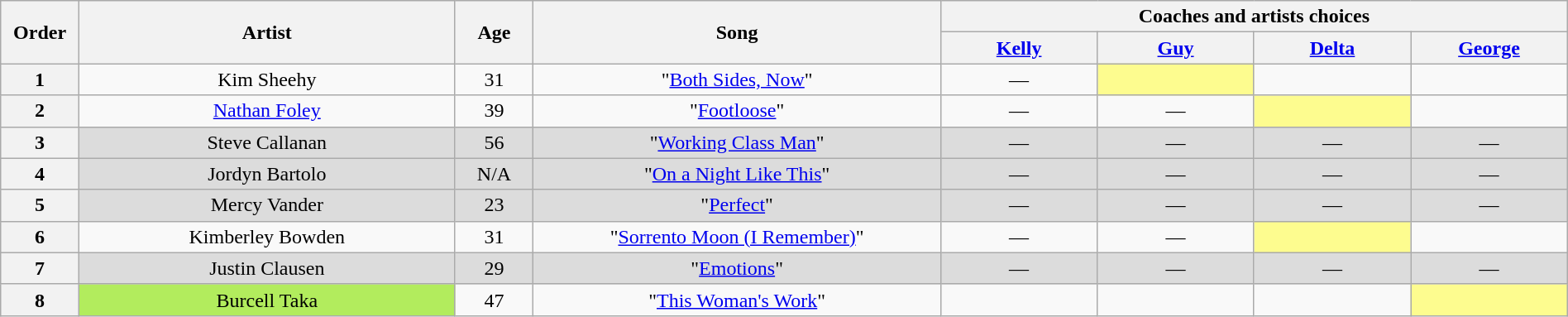<table class="wikitable" style="text-align:center; width:100%;">
<tr>
<th scope="col" rowspan="2" style="width:05%;">Order</th>
<th scope="col" rowspan="2" style="width:24%;">Artist</th>
<th scope="col" rowspan="2" style="width:05%;">Age</th>
<th scope="col" rowspan="2" style="width:26%;">Song</th>
<th colspan="4" style="width:40%;">Coaches and artists choices</th>
</tr>
<tr>
<th style="width:10%;"><a href='#'>Kelly</a></th>
<th style="width:10%;"><a href='#'>Guy</a></th>
<th style="width:10%;"><a href='#'>Delta</a></th>
<th style="width:10%;"><a href='#'>George</a></th>
</tr>
<tr>
<th>1</th>
<td>Kim Sheehy </td>
<td>31</td>
<td>"<a href='#'>Both Sides, Now</a>"</td>
<td>—</td>
<td style="background-color:#FDFC8F;"> <strong></strong> </td>
<td> <strong></strong> </td>
<td> <strong></strong> </td>
</tr>
<tr>
<th>2</th>
<td><a href='#'>Nathan Foley</a></td>
<td>39</td>
<td>"<a href='#'>Footloose</a>"</td>
<td>—</td>
<td>—</td>
<td style="background-color:#FDFC8F;"> <strong></strong> </td>
<td> <strong></strong> </td>
</tr>
<tr>
<th>3</th>
<td style="background-color:#DCDCDC;">Steve Callanan</td>
<td style="background-color:#DCDCDC;">56</td>
<td style="background-color:#DCDCDC;">"<a href='#'>Working Class Man</a>"</td>
<td style="background-color:#DCDCDC;">—</td>
<td style="background-color:#DCDCDC;">—</td>
<td style="background-color:#DCDCDC;">—</td>
<td style="background-color:#DCDCDC;">—</td>
</tr>
<tr>
<th>4</th>
<td style="background-color:#DCDCDC;">Jordyn Bartolo</td>
<td style="background-color:#DCDCDC;">N/A</td>
<td style="background-color:#DCDCDC;">"<a href='#'>On a Night Like This</a>"</td>
<td style="background-color:#DCDCDC;">—</td>
<td style="background-color:#DCDCDC;">—</td>
<td style="background-color:#DCDCDC;">—</td>
<td style="background-color:#DCDCDC;">—</td>
</tr>
<tr>
<th>5</th>
<td style="background-color:#DCDCDC;">Mercy Vander</td>
<td style="background-color:#DCDCDC;">23</td>
<td style="background-color:#DCDCDC;">"<a href='#'>Perfect</a>"</td>
<td style="background-color:#DCDCDC;">—</td>
<td style="background-color:#DCDCDC;">—</td>
<td style="background-color:#DCDCDC;">—</td>
<td style="background-color:#DCDCDC;">—</td>
</tr>
<tr>
<th>6</th>
<td>Kimberley Bowden</td>
<td>31</td>
<td>"<a href='#'>Sorrento Moon (I Remember)</a>"</td>
<td>—</td>
<td>—</td>
<td style="background-color:#FDFC8F;"> <strong></strong> </td>
<td> <strong></strong> </td>
</tr>
<tr>
<th>7</th>
<td style="background-color:#DCDCDC;">Justin Clausen</td>
<td style="background-color:#DCDCDC;">29</td>
<td style="background-color:#DCDCDC;">"<a href='#'>Emotions</a>"</td>
<td style="background-color:#DCDCDC;">—</td>
<td style="background-color:#DCDCDC;">—</td>
<td style="background-color:#DCDCDC;">—</td>
<td style="background-color:#DCDCDC;">—</td>
</tr>
<tr>
<th>8</th>
<td style="background-color:#B2EC5D;">Burcell Taka</td>
<td>47</td>
<td>"<a href='#'>This Woman's Work</a>"</td>
<td> <strong></strong> </td>
<td> <strong></strong> </td>
<td> <strong></strong> </td>
<td style="background-color:#FDFC8F;"> <strong></strong> </td>
</tr>
</table>
